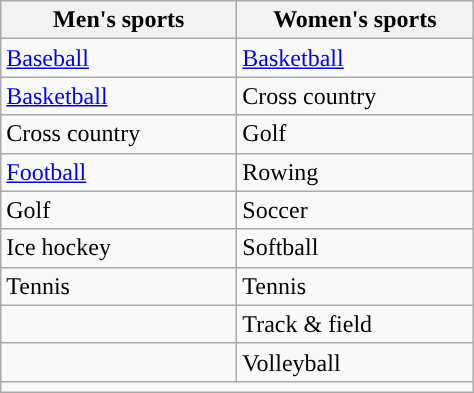<table class="wikitable" style=" ">
<tr>
<th width=150px>Men's sports</th>
<th width=150px>Women's sports</th>
</tr>
<tr>
<td><a href='#'>Baseball</a></td>
<td><a href='#'>Basketball</a></td>
</tr>
<tr>
<td><a href='#'>Basketball</a></td>
<td>Cross country</td>
</tr>
<tr>
<td>Cross country</td>
<td>Golf</td>
</tr>
<tr>
<td><a href='#'>Football</a></td>
<td>Rowing</td>
</tr>
<tr>
<td>Golf</td>
<td>Soccer</td>
</tr>
<tr>
<td>Ice hockey</td>
<td>Softball</td>
</tr>
<tr>
<td>Tennis</td>
<td>Tennis</td>
</tr>
<tr>
<td></td>
<td>Track & field</td>
</tr>
<tr>
<td></td>
<td>Volleyball</td>
</tr>
<tr>
<td colspan="2"></td>
</tr>
</table>
